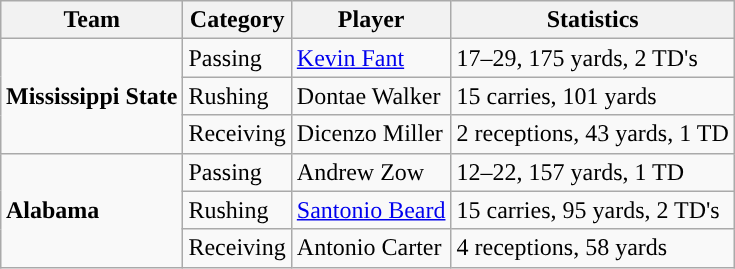<table class="wikitable" style="float: right;">
<tr>
<th>Team</th>
<th>Category</th>
<th>Player</th>
<th>Statistics</th>
</tr>
<tr>
<td rowspan=3><strong>Mississippi State</strong></td>
<td>Passing</td>
<td><a href='#'>Kevin Fant</a></td>
<td>17–29, 175 yards, 2 TD's</td>
</tr>
<tr>
<td>Rushing</td>
<td>Dontae Walker</td>
<td>15 carries, 101 yards</td>
</tr>
<tr>
<td>Receiving</td>
<td>Dicenzo Miller</td>
<td>2 receptions, 43 yards, 1 TD</td>
</tr>
<tr>
<td rowspan=3><strong>Alabama</strong></td>
<td>Passing</td>
<td>Andrew Zow</td>
<td>12–22, 157 yards, 1 TD</td>
</tr>
<tr>
<td>Rushing</td>
<td><a href='#'>Santonio Beard</a></td>
<td>15 carries, 95 yards, 2 TD's</td>
</tr>
<tr>
<td>Receiving</td>
<td>Antonio Carter</td>
<td>4 receptions, 58 yards</td>
</tr>
</table>
